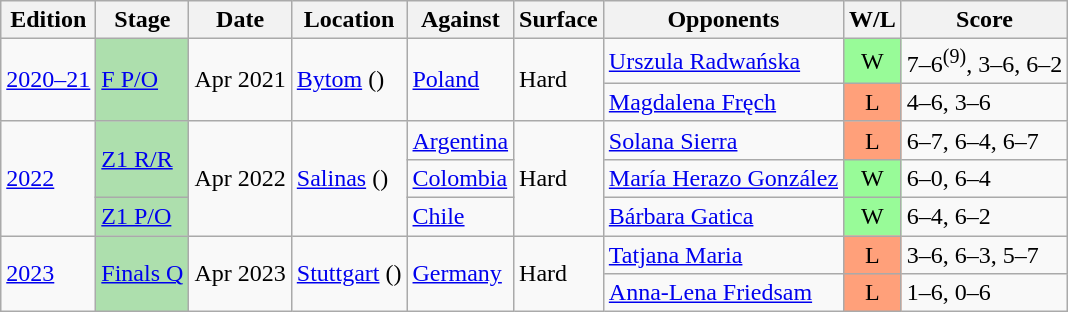<table class=wikitable>
<tr>
<th>Edition</th>
<th>Stage</th>
<th>Date</th>
<th>Location</th>
<th>Against</th>
<th>Surface</th>
<th>Opponents</th>
<th>W/L</th>
<th>Score</th>
</tr>
<tr>
<td rowspan=2><a href='#'>2020–21</a></td>
<td bgcolor=addfad rowspan=2><a href='#'>F P/O</a></td>
<td rowspan=2>Apr 2021</td>
<td rowspan=2><a href='#'>Bytom</a> ()</td>
<td rowspan=2> <a href='#'>Poland</a></td>
<td rowspan=2>Hard</td>
<td> <a href='#'>Urszula Radwańska</a></td>
<td style="text-align:center; background:#98fb98;">W</td>
<td>7–6<sup>(9)</sup>, 3–6, 6–2</td>
</tr>
<tr>
<td> <a href='#'>Magdalena Fręch</a></td>
<td style="text-align:center; background:#ffa07a;">L</td>
<td>4–6, 3–6</td>
</tr>
<tr>
<td rowspan=3><a href='#'>2022</a></td>
<td bgcolor=addfad rowspan=2><a href='#'>Z1 R/R</a></td>
<td rowspan=3>Apr 2022</td>
<td rowspan=3><a href='#'>Salinas</a> ()</td>
<td> <a href='#'>Argentina</a></td>
<td rowspan=3>Hard</td>
<td> <a href='#'>Solana Sierra</a></td>
<td style="text-align:center; background:#ffa07a;">L</td>
<td>6–7, 6–4, 6–7</td>
</tr>
<tr>
<td> <a href='#'>Colombia</a></td>
<td>  <a href='#'>María Herazo González</a></td>
<td style="text-align:center; background:#98fb98;">W</td>
<td>6–0, 6–4</td>
</tr>
<tr>
<td bgcolor=addfad><a href='#'>Z1 P/O</a></td>
<td> <a href='#'>Chile</a></td>
<td> <a href='#'>Bárbara Gatica</a></td>
<td style="text-align:center; background:#98fb98;">W</td>
<td>6–4, 6–2</td>
</tr>
<tr>
<td rowspan=2><a href='#'>2023</a></td>
<td bgcolor=addfad rowspan=2><a href='#'>Finals Q</a></td>
<td rowspan=2>Apr 2023</td>
<td rowspan=2><a href='#'>Stuttgart</a> ()</td>
<td rowspan=2> <a href='#'>Germany</a></td>
<td rowspan=2>Hard</td>
<td> <a href='#'>Tatjana Maria</a></td>
<td style="text-align:center; background:#ffa07a;">L</td>
<td>3–6, 6–3, 5–7</td>
</tr>
<tr>
<td> <a href='#'>Anna-Lena Friedsam</a></td>
<td style="text-align:center; background:#ffa07a;">L</td>
<td>1–6, 0–6<br></td>
</tr>
</table>
